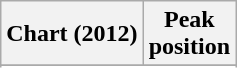<table class="wikitable sortable plainrowheaders" style="text-align:center;">
<tr>
<th scope="col">Chart (2012)</th>
<th scope="col">Peak<br>position</th>
</tr>
<tr>
</tr>
<tr>
</tr>
<tr>
</tr>
<tr>
</tr>
</table>
